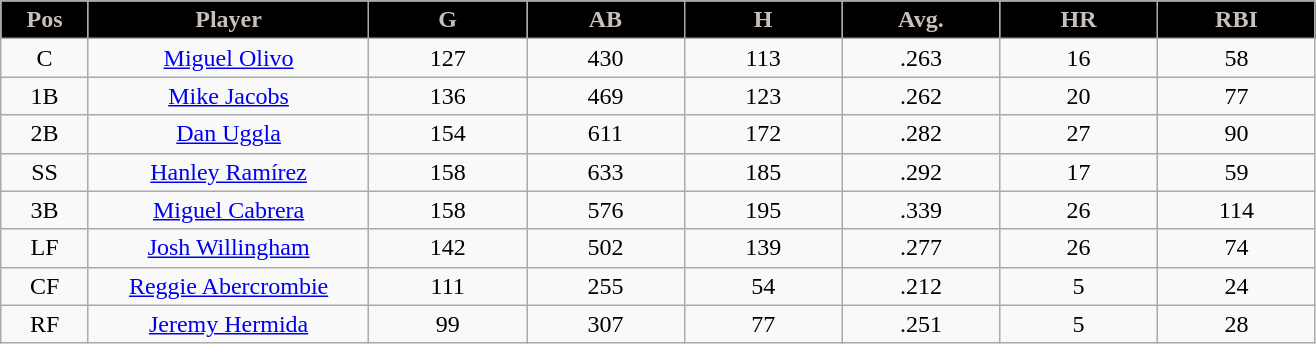<table class="wikitable sortable">
<tr>
<th style=" background:#000000; color:#C9C0BB;" width="5%">Pos</th>
<th style=" background:#000000; color:#C9C0BB;" width="16%">Player</th>
<th style=" background:#000000; color:#C9C0BB;" width="9%">G</th>
<th style=" background:#000000; color:#C9C0BB;" width="9%">AB</th>
<th style=" background:#000000; color:#C9C0BB;" width="9%">H</th>
<th style=" background:#000000; color:#C9C0BB;" width="9%">Avg.</th>
<th style=" background:#000000; color:#C9C0BB;" width="9%">HR</th>
<th style=" background:#000000; color:#C9C0BB;" width="9%">RBI</th>
</tr>
<tr align=center>
<td>C</td>
<td><a href='#'>Miguel Olivo</a></td>
<td>127</td>
<td>430</td>
<td>113</td>
<td>.263</td>
<td>16</td>
<td>58</td>
</tr>
<tr align=center>
<td>1B</td>
<td><a href='#'>Mike Jacobs</a></td>
<td>136</td>
<td>469</td>
<td>123</td>
<td>.262</td>
<td>20</td>
<td>77</td>
</tr>
<tr align=center>
<td>2B</td>
<td><a href='#'>Dan Uggla</a></td>
<td>154</td>
<td>611</td>
<td>172</td>
<td>.282</td>
<td>27</td>
<td>90</td>
</tr>
<tr align=center>
<td>SS</td>
<td><a href='#'>Hanley Ramírez</a></td>
<td>158</td>
<td>633</td>
<td>185</td>
<td>.292</td>
<td>17</td>
<td>59</td>
</tr>
<tr align=center>
<td>3B</td>
<td><a href='#'>Miguel Cabrera</a></td>
<td>158</td>
<td>576</td>
<td>195</td>
<td>.339</td>
<td>26</td>
<td>114</td>
</tr>
<tr align=center>
<td>LF</td>
<td><a href='#'>Josh Willingham</a></td>
<td>142</td>
<td>502</td>
<td>139</td>
<td>.277</td>
<td>26</td>
<td>74</td>
</tr>
<tr align=center>
<td>CF</td>
<td><a href='#'>Reggie Abercrombie</a></td>
<td>111</td>
<td>255</td>
<td>54</td>
<td>.212</td>
<td>5</td>
<td>24</td>
</tr>
<tr align=center>
<td>RF</td>
<td><a href='#'>Jeremy Hermida</a></td>
<td>99</td>
<td>307</td>
<td>77</td>
<td>.251</td>
<td>5</td>
<td>28</td>
</tr>
</table>
